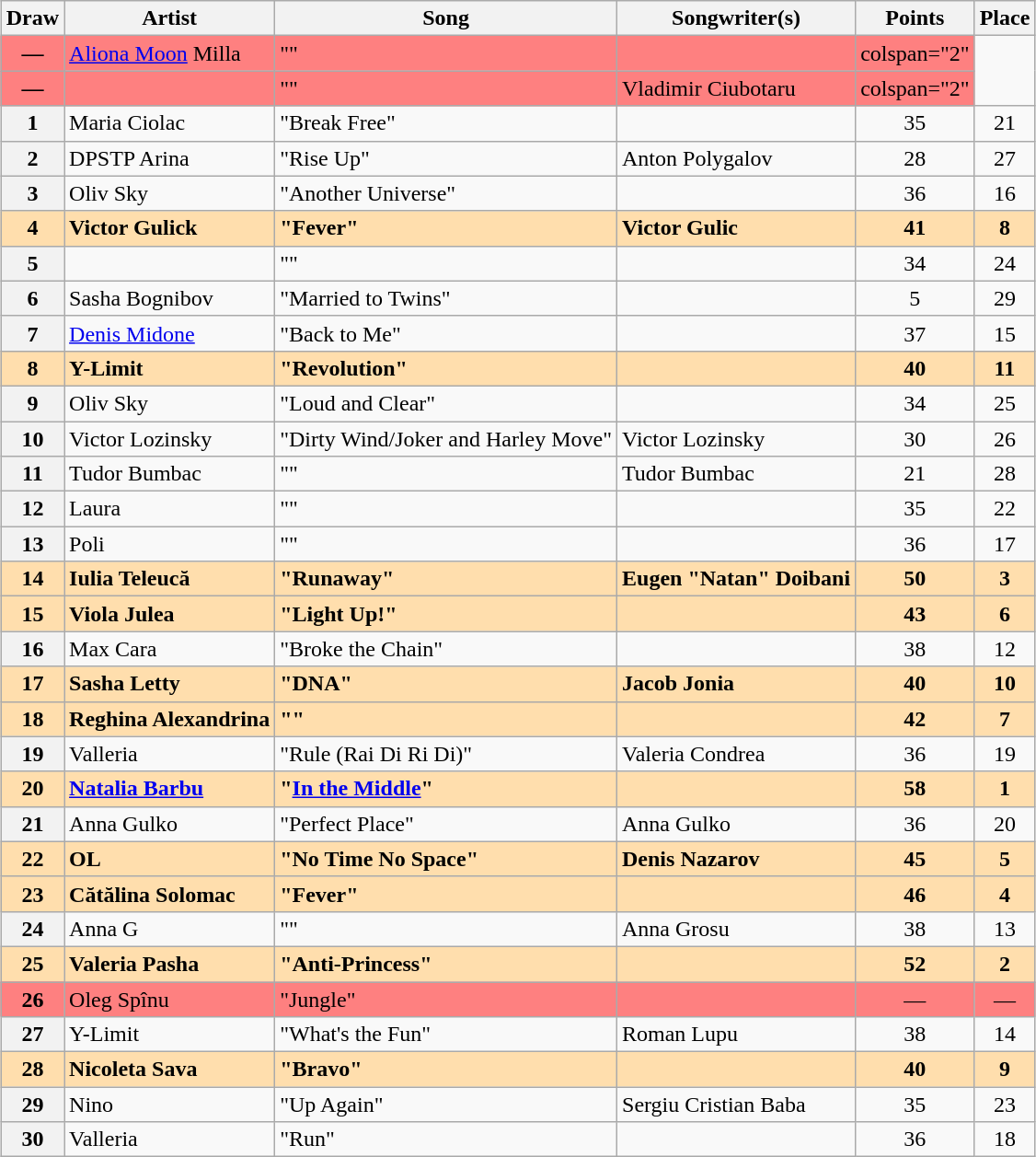<table class="sortable wikitable plainrowheaders" style="margin: 1em auto 1em auto;">
<tr>
<th>Draw</th>
<th>Artist</th>
<th>Song</th>
<th class="unsortable">Songwriter(s)</th>
<th>Points</th>
<th>Place</th>
</tr>
<tr style="background:#fe8080;">
<th scope="row" style="text-align:center;background:#fe8080;">—</th>
<td><a href='#'>Aliona Moon</a>  Milla</td>
<td>""</td>
<td></td>
<td>colspan="2" </td>
</tr>
<tr style="background:#fe8080;">
<th scope="row" style="text-align:center;background:#fe8080;">—</th>
<td></td>
<td>""</td>
<td>Vladimir Ciubotaru</td>
<td>colspan="2" </td>
</tr>
<tr>
<th scope="row" style="text-align:center">1</th>
<td>Maria Ciolac</td>
<td>"Break Free"</td>
<td></td>
<td style="text-align:center">35</td>
<td style="text-align:center">21</td>
</tr>
<tr>
<th scope="row" style="text-align:center">2</th>
<td>DPSTP  Arina</td>
<td>"Rise Up"</td>
<td>Anton Polygalov</td>
<td style="text-align:center">28</td>
<td style="text-align:center">27</td>
</tr>
<tr>
<th scope="row" style="text-align:center">3</th>
<td>Oliv Sky</td>
<td>"Another Universe"</td>
<td></td>
<td style="text-align:center">36</td>
<td style="text-align:center">16</td>
</tr>
<tr style="font-weight:bold; background:navajowhite;">
<th scope="row" style="text-align:center; font-weight:bold; background:navajowhite;">4</th>
<td>Victor Gulick</td>
<td>"Fever"</td>
<td>Victor Gulic</td>
<td style="text-align:center">41</td>
<td style="text-align:center">8</td>
</tr>
<tr>
<th scope="row" style="text-align:center">5</th>
<td></td>
<td>""</td>
<td></td>
<td style="text-align:center">34</td>
<td style="text-align:center">24</td>
</tr>
<tr>
<th scope="row" style="text-align:center">6</th>
<td>Sasha Bognibov</td>
<td>"Married to Twins"</td>
<td></td>
<td style="text-align:center">5</td>
<td style="text-align:center">29</td>
</tr>
<tr>
<th scope="row" style="text-align:center">7</th>
<td><a href='#'>Denis Midone</a></td>
<td>"Back to Me"</td>
<td></td>
<td style="text-align:center">37</td>
<td style="text-align:center">15</td>
</tr>
<tr style="font-weight:bold; background:navajowhite;">
<th scope="row" style="text-align:center; font-weight:bold; background:navajowhite;">8</th>
<td>Y-Limit</td>
<td>"Revolution"</td>
<td></td>
<td style="text-align:center">40</td>
<td style="text-align:center">11</td>
</tr>
<tr>
<th scope="row" style="text-align:center">9</th>
<td>Oliv Sky</td>
<td>"Loud and Clear"</td>
<td></td>
<td style="text-align:center">34</td>
<td style="text-align:center">25</td>
</tr>
<tr>
<th scope="row" style="text-align:center">10</th>
<td>Victor Lozinsky</td>
<td>"Dirty Wind/Joker and Harley Move"</td>
<td>Victor Lozinsky</td>
<td style="text-align:center">30</td>
<td style="text-align:center">26</td>
</tr>
<tr>
<th scope="row" style="text-align:center">11</th>
<td>Tudor Bumbac</td>
<td>""</td>
<td>Tudor Bumbac</td>
<td style="text-align:center">21</td>
<td style="text-align:center">28</td>
</tr>
<tr>
<th scope="row" style="text-align:center">12</th>
<td>Laura</td>
<td>""</td>
<td></td>
<td style="text-align:center">35</td>
<td style="text-align:center">22</td>
</tr>
<tr>
<th scope="row" style="text-align:center">13</th>
<td>Poli</td>
<td>""</td>
<td></td>
<td style="text-align:center">36</td>
<td style="text-align:center">17</td>
</tr>
<tr style="font-weight:bold; background:navajowhite;">
<th scope="row" style="text-align:center; font-weight:bold; background:navajowhite;">14</th>
<td>Iulia Teleucă</td>
<td>"Runaway"</td>
<td>Eugen "Natan" Doibani</td>
<td style="text-align:center">50</td>
<td style="text-align:center">3</td>
</tr>
<tr style="font-weight:bold; background:navajowhite;">
<th scope="row" style="text-align:center; font-weight:bold; background:navajowhite;">15</th>
<td>Viola Julea</td>
<td>"Light Up!"</td>
<td></td>
<td style="text-align:center">43</td>
<td style="text-align:center">6</td>
</tr>
<tr>
<th scope="row" style="text-align:center">16</th>
<td>Max Cara</td>
<td>"Broke the Chain"</td>
<td></td>
<td style="text-align:center">38</td>
<td style="text-align:center">12</td>
</tr>
<tr style="font-weight:bold; background:navajowhite;">
<th scope="row" style="text-align:center; font-weight:bold; background:navajowhite;">17</th>
<td>Sasha Letty</td>
<td>"DNA"</td>
<td>Jacob Jonia</td>
<td style="text-align:center">40</td>
<td style="text-align:center">10</td>
</tr>
<tr style="font-weight:bold; background:navajowhite;">
<th scope="row" style="text-align:center; font-weight:bold; background:navajowhite;">18</th>
<td>Reghina Alexandrina</td>
<td>""</td>
<td></td>
<td style="text-align:center">42</td>
<td style="text-align:center">7</td>
</tr>
<tr>
<th scope="row" style="text-align:center">19</th>
<td>Valleria</td>
<td>"Rule (Rai Di Ri Di)"</td>
<td>Valeria Condrea</td>
<td style="text-align:center">36</td>
<td style="text-align:center">19</td>
</tr>
<tr style="font-weight:bold; background:navajowhite;">
<th scope="row" style="text-align:center; font-weight:bold; background:navajowhite;">20</th>
<td><a href='#'>Natalia Barbu</a></td>
<td>"<a href='#'>In the Middle</a>"</td>
<td></td>
<td style="text-align:center">58</td>
<td style="text-align:center">1</td>
</tr>
<tr>
<th scope="row" style="text-align:center">21</th>
<td>Anna Gulko</td>
<td>"Perfect Place"</td>
<td>Anna Gulko</td>
<td style="text-align:center">36</td>
<td style="text-align:center">20</td>
</tr>
<tr style="font-weight:bold; background:navajowhite;">
<th scope="row" style="text-align:center; font-weight:bold; background:navajowhite;">22</th>
<td>OL</td>
<td>"No Time No Space"</td>
<td>Denis Nazarov</td>
<td style="text-align:center">45</td>
<td style="text-align:center">5</td>
</tr>
<tr style="font-weight:bold; background:navajowhite;">
<th scope="row" style="text-align:center; font-weight:bold; background:navajowhite;">23</th>
<td>Cătălina Solomac</td>
<td>"Fever"</td>
<td></td>
<td style="text-align:center">46</td>
<td style="text-align:center">4</td>
</tr>
<tr>
<th scope="row" style="text-align:center">24</th>
<td>Anna G</td>
<td>""</td>
<td>Anna Grosu</td>
<td style="text-align:center">38</td>
<td style="text-align:center">13</td>
</tr>
<tr style="font-weight:bold; background:navajowhite;">
<th scope="row" style="text-align:center; font-weight:bold; background:navajowhite;">25</th>
<td>Valeria Pasha</td>
<td>"Anti-Princess"</td>
<td></td>
<td style="text-align:center">52</td>
<td style="text-align:center">2</td>
</tr>
<tr style="background:#fe8080;">
<th scope="row" style="text-align:center;background:#fe8080;">26</th>
<td>Oleg Spînu</td>
<td>"Jungle"</td>
<td></td>
<td style="text-align:center">—</td>
<td data-sort-value="31" align="center">—</td>
</tr>
<tr>
<th scope="row" style="text-align:center">27</th>
<td>Y-Limit</td>
<td>"What's the Fun"</td>
<td>Roman Lupu</td>
<td style="text-align:center">38</td>
<td style="text-align:center">14</td>
</tr>
<tr style="font-weight:bold; background:navajowhite;">
<th scope="row" style="text-align:center; font-weight:bold; background:navajowhite;">28</th>
<td>Nicoleta Sava</td>
<td>"Bravo"</td>
<td></td>
<td style="text-align:center">40</td>
<td style="text-align:center">9</td>
</tr>
<tr>
<th scope="row" style="text-align:center">29</th>
<td>Nino</td>
<td>"Up Again"</td>
<td>Sergiu Cristian Baba</td>
<td style="text-align:center">35</td>
<td style="text-align:center">23</td>
</tr>
<tr>
<th scope="row" style="text-align:center">30</th>
<td>Valleria</td>
<td>"Run"</td>
<td></td>
<td style="text-align:center">36</td>
<td style="text-align:center">18</td>
</tr>
</table>
